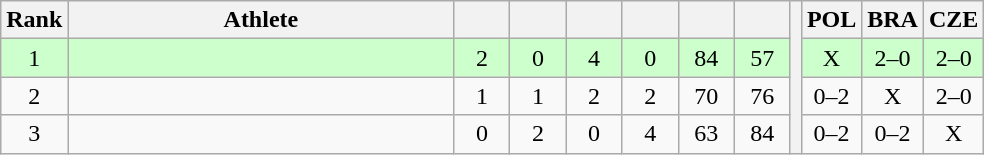<table class="wikitable" style="text-align:center">
<tr>
<th>Rank</th>
<th width=250>Athlete</th>
<th width=30></th>
<th width=30></th>
<th width=30></th>
<th width=30></th>
<th width=30></th>
<th width=30></th>
<th rowspan=4></th>
<th width=30>POL</th>
<th width=30>BRA</th>
<th width=30>CZE</th>
</tr>
<tr style="background-color:#ccffcc;">
<td>1</td>
<td align=left></td>
<td>2</td>
<td>0</td>
<td>4</td>
<td>0</td>
<td>84</td>
<td>57</td>
<td>X</td>
<td>2–0</td>
<td>2–0</td>
</tr>
<tr>
<td>2</td>
<td align=left></td>
<td>1</td>
<td>1</td>
<td>2</td>
<td>2</td>
<td>70</td>
<td>76</td>
<td>0–2</td>
<td>X</td>
<td>2–0</td>
</tr>
<tr>
<td>3</td>
<td align=left></td>
<td>0</td>
<td>2</td>
<td>0</td>
<td>4</td>
<td>63</td>
<td>84</td>
<td>0–2</td>
<td>0–2</td>
<td>X</td>
</tr>
</table>
